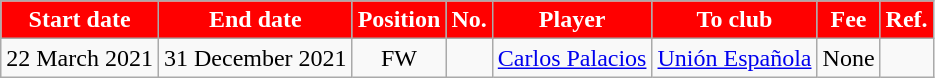<table class="wikitable sortable">
<tr>
<th style="background:#FF0000; color:white;"><strong>Start date</strong></th>
<th style="background:#FF0000; color:white;"><strong>End date</strong></th>
<th style="background:#FF0000; color:white;"><strong>Position</strong></th>
<th style="background:#FF0000; color:white;"><strong>No.</strong></th>
<th style="background:#FF0000; color:white;"><strong>Player</strong></th>
<th style="background:#FF0000; color:white;"><strong>To club</strong></th>
<th style="background:#FF0000; color:white;"><strong>Fee</strong></th>
<th style="background:#FF0000; color:white;"><strong>Ref.</strong></th>
</tr>
<tr>
<td>22 March 2021</td>
<td>31 December 2021</td>
<td style="text-align:center;">FW</td>
<td style="text-align:center;"></td>
<td style="text-align:left;"> <a href='#'>Carlos Palacios</a></td>
<td style="text-align:left;"> <a href='#'>Unión Española</a></td>
<td> None</td>
<td></td>
</tr>
</table>
